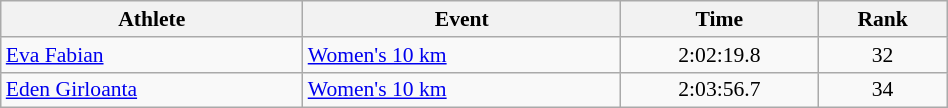<table class="wikitable" style="text-align:center; font-size:90%; width:50%;">
<tr>
<th>Athlete</th>
<th>Event</th>
<th>Time</th>
<th>Rank</th>
</tr>
<tr>
<td align=left><a href='#'>Eva Fabian</a></td>
<td align=left><a href='#'>Women's 10 km</a></td>
<td>2:02:19.8</td>
<td>32</td>
</tr>
<tr>
<td align=left><a href='#'>Eden Girloanta</a></td>
<td align=left><a href='#'>Women's 10 km</a></td>
<td>2:03:56.7</td>
<td>34</td>
</tr>
</table>
